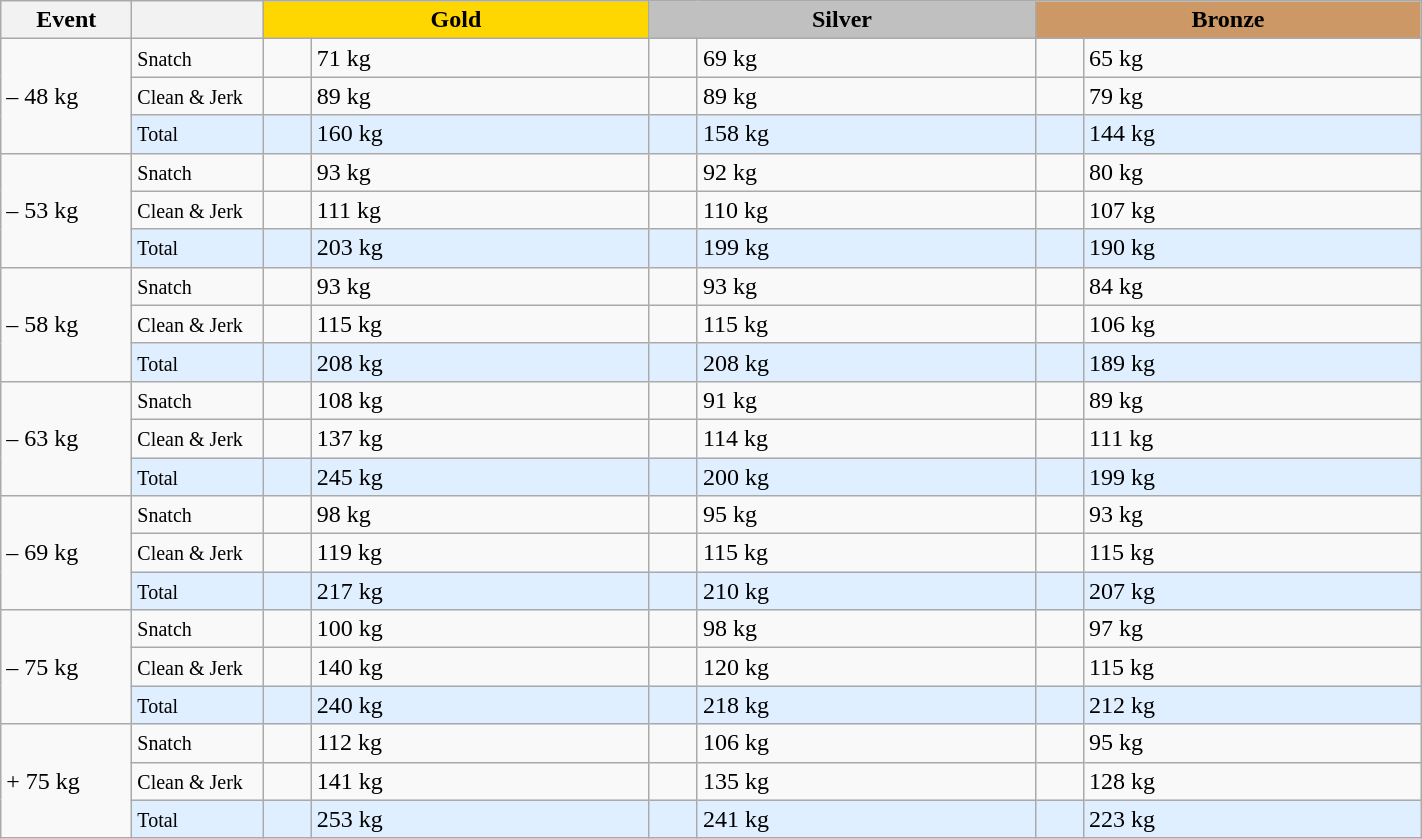<table class="wikitable">
<tr>
<th width=80>Event</th>
<th width=80></th>
<td bgcolor=gold align="center" colspan=2 width=250><strong>Gold</strong></td>
<td bgcolor=silver align="center" colspan=2 width=250><strong>Silver</strong></td>
<td bgcolor=#cc9966 colspan=2 align="center" width=250><strong>Bronze</strong></td>
</tr>
<tr>
<td rowspan=3>– 48 kg</td>
<td><small>Snatch</small></td>
<td></td>
<td>71 kg</td>
<td></td>
<td>69 kg</td>
<td></td>
<td>65 kg</td>
</tr>
<tr>
<td><small>Clean & Jerk</small></td>
<td></td>
<td>89 kg</td>
<td></td>
<td>89 kg</td>
<td></td>
<td>79 kg</td>
</tr>
<tr bgcolor=#dfefff>
<td><small>Total</small></td>
<td></td>
<td>160 kg</td>
<td></td>
<td>158 kg</td>
<td></td>
<td>144 kg</td>
</tr>
<tr>
<td rowspan=3>– 53 kg</td>
<td><small>Snatch</small></td>
<td></td>
<td>93 kg</td>
<td></td>
<td>92 kg</td>
<td></td>
<td>80 kg</td>
</tr>
<tr>
<td><small>Clean & Jerk</small></td>
<td></td>
<td>111 kg</td>
<td></td>
<td>110 kg</td>
<td></td>
<td>107 kg</td>
</tr>
<tr bgcolor=#dfefff>
<td><small>Total</small></td>
<td></td>
<td>203 kg</td>
<td></td>
<td>199 kg</td>
<td></td>
<td>190 kg</td>
</tr>
<tr>
<td rowspan=3>– 58 kg</td>
<td><small>Snatch</small></td>
<td></td>
<td>93 kg</td>
<td></td>
<td>93 kg</td>
<td></td>
<td>84 kg</td>
</tr>
<tr>
<td><small>Clean & Jerk</small></td>
<td></td>
<td>115 kg</td>
<td></td>
<td>115 kg</td>
<td></td>
<td>106 kg</td>
</tr>
<tr bgcolor=#dfefff>
<td><small>Total</small></td>
<td></td>
<td>208 kg</td>
<td></td>
<td>208 kg</td>
<td></td>
<td>189 kg</td>
</tr>
<tr>
<td rowspan=3>– 63 kg</td>
<td><small>Snatch</small></td>
<td></td>
<td>108 kg</td>
<td></td>
<td>91 kg</td>
<td></td>
<td>89 kg</td>
</tr>
<tr>
<td><small>Clean & Jerk</small></td>
<td></td>
<td>137 kg</td>
<td></td>
<td>114 kg</td>
<td></td>
<td>111 kg</td>
</tr>
<tr bgcolor=#dfefff>
<td><small>Total</small></td>
<td></td>
<td>245 kg</td>
<td></td>
<td>200 kg</td>
<td></td>
<td>199 kg</td>
</tr>
<tr>
<td rowspan=3>– 69 kg</td>
<td><small>Snatch</small></td>
<td></td>
<td>98 kg</td>
<td></td>
<td>95 kg</td>
<td></td>
<td>93 kg</td>
</tr>
<tr>
<td><small>Clean & Jerk</small></td>
<td></td>
<td>119 kg</td>
<td></td>
<td>115 kg</td>
<td></td>
<td>115 kg</td>
</tr>
<tr bgcolor=#dfefff>
<td><small>Total</small></td>
<td></td>
<td>217 kg</td>
<td></td>
<td>210 kg</td>
<td></td>
<td>207 kg</td>
</tr>
<tr>
<td rowspan=3>– 75 kg</td>
<td><small>Snatch</small></td>
<td></td>
<td>100 kg</td>
<td></td>
<td>98 kg</td>
<td></td>
<td>97 kg</td>
</tr>
<tr>
<td><small>Clean & Jerk</small></td>
<td></td>
<td>140 kg</td>
<td></td>
<td>120 kg</td>
<td></td>
<td>115 kg</td>
</tr>
<tr bgcolor=#dfefff>
<td><small>Total</small></td>
<td></td>
<td>240 kg</td>
<td></td>
<td>218 kg</td>
<td></td>
<td>212 kg</td>
</tr>
<tr>
<td rowspan=3>+ 75 kg</td>
<td><small>Snatch</small></td>
<td></td>
<td>112 kg</td>
<td></td>
<td>106 kg</td>
<td></td>
<td>95 kg</td>
</tr>
<tr>
<td><small>Clean & Jerk</small></td>
<td></td>
<td>141 kg</td>
<td></td>
<td>135 kg</td>
<td></td>
<td>128 kg</td>
</tr>
<tr bgcolor=#dfefff>
<td><small>Total</small></td>
<td></td>
<td>253 kg</td>
<td></td>
<td>241 kg</td>
<td></td>
<td>223 kg</td>
</tr>
</table>
